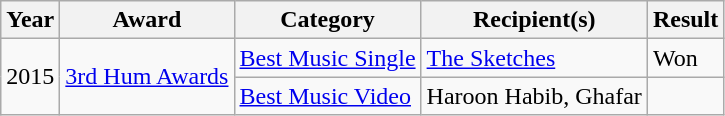<table class="wikitable sortable">
<tr>
<th>Year</th>
<th>Award</th>
<th>Category</th>
<th>Recipient(s)</th>
<th>Result</th>
</tr>
<tr>
<td rowspan="2">2015</td>
<td rowspan="2"><a href='#'>3rd Hum Awards</a></td>
<td><a href='#'>Best Music Single</a></td>
<td><a href='#'>The Sketches</a></td>
<td>Won</td>
</tr>
<tr>
<td><a href='#'>Best Music Video</a></td>
<td>Haroon Habib, Ghafar</td>
<td></td>
</tr>
</table>
